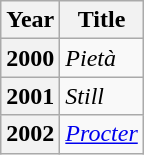<table class="wikitable">
<tr>
<th>Year</th>
<th>Title</th>
</tr>
<tr>
<th>2000</th>
<td><em>Pietà</em></td>
</tr>
<tr>
<th>2001</th>
<td><em>Still</em></td>
</tr>
<tr>
<th>2002</th>
<td><em><a href='#'>Procter</a></em></td>
</tr>
</table>
